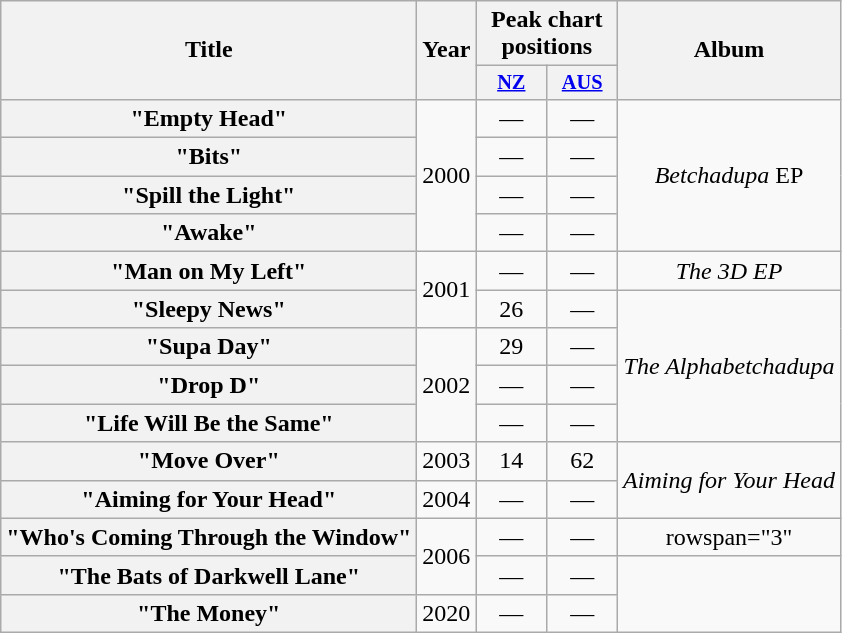<table class="wikitable plainrowheaders" style="text-align:center">
<tr>
<th scope="col" rowspan="2">Title</th>
<th scope="col" rowspan="2">Year</th>
<th scope="col" colspan="2">Peak chart positions</th>
<th scope="col" rowspan="2">Album</th>
</tr>
<tr>
<th scope="col" style="width:3em;font-size:85%"><a href='#'>NZ</a><br></th>
<th scope="col" style="width:3em;font-size:85%"><a href='#'>AUS</a><br></th>
</tr>
<tr>
<th scope="row">"Empty Head"</th>
<td rowspan=4>2000</td>
<td>—</td>
<td>—</td>
<td rowspan=4><em>Betchadupa</em> EP</td>
</tr>
<tr>
<th scope="row">"Bits"</th>
<td>—</td>
<td>—</td>
</tr>
<tr>
<th scope="row">"Spill the Light"</th>
<td>—</td>
<td>—</td>
</tr>
<tr>
<th scope="row">"Awake"</th>
<td>—</td>
<td>—</td>
</tr>
<tr>
<th scope="row">"Man on My Left"</th>
<td rowspan=2>2001</td>
<td>—</td>
<td>—</td>
<td><em>The 3D EP</em></td>
</tr>
<tr>
<th scope="row">"Sleepy News"</th>
<td>26</td>
<td>—</td>
<td rowspan=4><em>The Alphabetchadupa</em></td>
</tr>
<tr>
<th scope="row">"Supa Day"</th>
<td rowspan=3>2002</td>
<td>29</td>
<td>—</td>
</tr>
<tr>
<th scope="row">"Drop D"</th>
<td>—</td>
<td>—</td>
</tr>
<tr>
<th scope="row">"Life Will Be the Same"</th>
<td>—</td>
<td>—</td>
</tr>
<tr>
<th scope="row">"Move Over"</th>
<td>2003</td>
<td>14</td>
<td>62</td>
<td rowspan=2><em>Aiming for Your Head</em></td>
</tr>
<tr>
<th scope="row">"Aiming for Your Head"</th>
<td>2004</td>
<td>—</td>
<td>—</td>
</tr>
<tr>
<th scope="row">"Who's Coming Through the Window"</th>
<td rowspan="2">2006</td>
<td>—</td>
<td>—</td>
<td>rowspan="3" </td>
</tr>
<tr>
<th scope="row">"The Bats of Darkwell Lane"</th>
<td>—</td>
<td>—</td>
</tr>
<tr>
<th scope="row">"The Money"</th>
<td>2020</td>
<td>—</td>
<td>—</td>
</tr>
</table>
